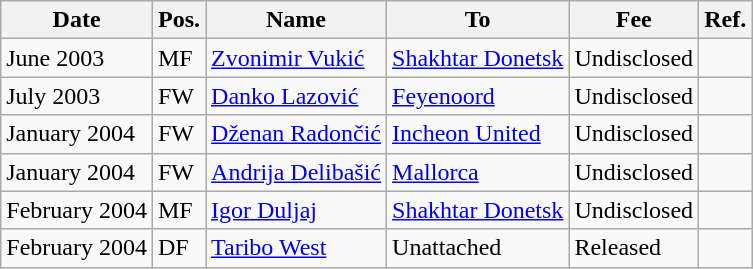<table class="wikitable">
<tr>
<th>Date</th>
<th>Pos.</th>
<th>Name</th>
<th>To</th>
<th>Fee</th>
<th>Ref.</th>
</tr>
<tr>
<td>June 2003</td>
<td>MF</td>
<td> <a href='#'>Zvonimir Vukić</a></td>
<td> <a href='#'>Shakhtar Donetsk</a></td>
<td>Undisclosed</td>
<td></td>
</tr>
<tr>
<td>July 2003</td>
<td>FW</td>
<td> <a href='#'>Danko Lazović</a></td>
<td> <a href='#'>Feyenoord</a></td>
<td>Undisclosed</td>
<td></td>
</tr>
<tr>
<td>January 2004</td>
<td>FW</td>
<td> <a href='#'>Dženan Radončić</a></td>
<td> <a href='#'>Incheon United</a></td>
<td>Undisclosed</td>
<td></td>
</tr>
<tr>
<td>January 2004</td>
<td>FW</td>
<td> <a href='#'>Andrija Delibašić</a></td>
<td> <a href='#'>Mallorca</a></td>
<td>Undisclosed</td>
<td></td>
</tr>
<tr>
<td>February 2004</td>
<td>MF</td>
<td> <a href='#'>Igor Duljaj</a></td>
<td> <a href='#'>Shakhtar Donetsk</a></td>
<td>Undisclosed</td>
<td></td>
</tr>
<tr>
<td>February 2004</td>
<td>DF</td>
<td> <a href='#'>Taribo West</a></td>
<td>Unattached</td>
<td>Released</td>
<td></td>
</tr>
</table>
